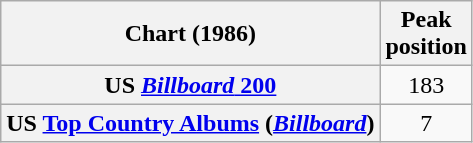<table class="wikitable sortable plainrowheaders" style="text-align:center">
<tr>
<th scope="col">Chart (1986)</th>
<th scope="col">Peak<br> position</th>
</tr>
<tr>
<th scope="row">US <a href='#'><em>Billboard</em> 200</a></th>
<td>183</td>
</tr>
<tr>
<th scope="row">US <a href='#'>Top Country Albums</a> (<em><a href='#'>Billboard</a></em>)</th>
<td>7</td>
</tr>
</table>
